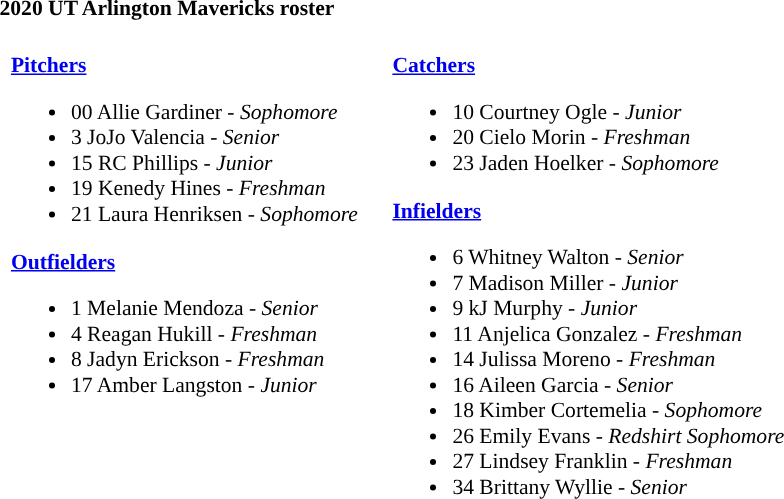<table class="toccolours" style="text-align: left; font-size:90%;">
<tr>
<th colspan="9">2020 UT Arlington Mavericks roster</th>
</tr>
<tr>
<td width="03"> </td>
<td valign="top"><br><strong><a href='#'>Pitchers</a></strong><ul><li>00 Allie Gardiner - <em>Sophomore</em></li><li>3 JoJo Valencia - <em>Senior</em></li><li>15 RC Phillips - <em>Junior</em></li><li>19 Kenedy Hines - <em>Freshman</em></li><li>21 Laura Henriksen - <em>Sophomore</em></li></ul><strong><a href='#'>Outfielders</a></strong><ul><li>1 Melanie Mendoza - <em>Senior</em></li><li>4 Reagan Hukill - <em>Freshman</em></li><li>8 Jadyn Erickson - <em>Freshman</em></li><li>17 Amber Langston - <em>Junior</em></li></ul></td>
<td width="15"> </td>
<td valign="top"><br><strong><a href='#'>Catchers</a></strong><ul><li>10 Courtney Ogle - <em>Junior</em></li><li>20 Cielo Morin - <em>Freshman</em></li><li>23 Jaden Hoelker - <em>Sophomore</em></li></ul><strong><a href='#'>Infielders</a></strong><ul><li>6 Whitney Walton - <em>Senior</em></li><li>7 Madison Miller - <em>Junior</em></li><li>9 kJ Murphy - <em>Junior</em></li><li>11 Anjelica Gonzalez - <em>Freshman</em></li><li>14 Julissa Moreno - <em>Freshman</em></li><li>16 Aileen Garcia - <em>Senior</em></li><li>18 Kimber Cortemelia - <em>Sophomore</em></li><li>26 Emily Evans - <em>Redshirt Sophomore</em></li><li>27 Lindsey Franklin - <em>Freshman</em></li><li>34 Brittany Wyllie - <em>Senior</em></li></ul></td>
</tr>
</table>
